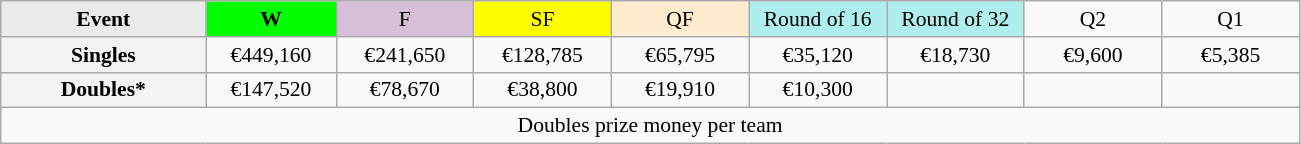<table class=wikitable style=font-size:90%;text-align:center>
<tr>
<td style="width:130px; background:#eaeaea;"><strong>Event</strong></td>
<td style="width:80px; background:lime;"><strong>W</strong></td>
<td style="width:85px; background:thistle;">F</td>
<td style="width:85px; background:#ff0;">SF</td>
<td style="width:85px; background:#ffebcd;">QF</td>
<td style="width:85px; background:#afeeee;">Round of 16</td>
<td style="width:85px; background:#afeeee;">Round of 32</td>
<td width=85>Q2</td>
<td width=85>Q1</td>
</tr>
<tr>
<td style="background:#f3f3f3;"><strong>Singles</strong></td>
<td>€449,160</td>
<td>€241,650</td>
<td>€128,785</td>
<td>€65,795</td>
<td>€35,120</td>
<td>€18,730</td>
<td>€9,600</td>
<td>€5,385</td>
</tr>
<tr>
<td style="background:#f3f3f3;"><strong>Doubles*</strong></td>
<td>€147,520</td>
<td>€78,670</td>
<td>€38,800</td>
<td>€19,910</td>
<td>€10,300</td>
<td></td>
<td></td>
<td></td>
</tr>
<tr>
<td colspan=10>Doubles prize money per team</td>
</tr>
</table>
